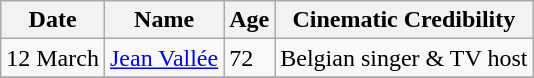<table class="wikitable">
<tr ">
<th>Date</th>
<th>Name</th>
<th>Age</th>
<th>Cinematic Credibility</th>
</tr>
<tr>
<td>12 March</td>
<td><a href='#'>Jean Vallée</a></td>
<td>72</td>
<td>Belgian singer & TV host</td>
</tr>
<tr>
</tr>
</table>
